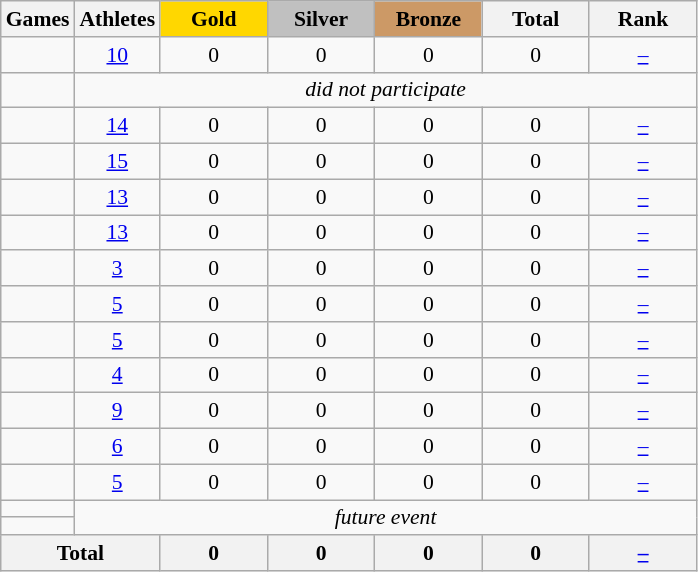<table class="wikitable" style="text-align:center; font-size:90%;">
<tr>
<th>Games</th>
<th>Athletes</th>
<td style="background:gold; width:4.5em; font-weight:bold;">Gold</td>
<td style="background:silver; width:4.5em; font-weight:bold;">Silver</td>
<td style="background:#cc9966; width:4.5em; font-weight:bold;">Bronze</td>
<th style="width:4.5em; font-weight:bold;">Total</th>
<th style="width:4.5em; font-weight:bold;">Rank</th>
</tr>
<tr>
<td align=left></td>
<td><a href='#'>10</a></td>
<td>0</td>
<td>0</td>
<td>0</td>
<td>0</td>
<td><a href='#'>–</a></td>
</tr>
<tr>
<td align=left></td>
<td colspan=6><em>did not participate</em></td>
</tr>
<tr>
<td align=left></td>
<td><a href='#'>14</a></td>
<td>0</td>
<td>0</td>
<td>0</td>
<td>0</td>
<td><a href='#'>–</a></td>
</tr>
<tr>
<td align=left></td>
<td><a href='#'>15</a></td>
<td>0</td>
<td>0</td>
<td>0</td>
<td>0</td>
<td><a href='#'>–</a></td>
</tr>
<tr>
<td align=left></td>
<td><a href='#'>13</a></td>
<td>0</td>
<td>0</td>
<td>0</td>
<td>0</td>
<td><a href='#'>–</a></td>
</tr>
<tr>
<td align=left></td>
<td><a href='#'>13</a></td>
<td>0</td>
<td>0</td>
<td>0</td>
<td>0</td>
<td><a href='#'>–</a></td>
</tr>
<tr>
<td align=left></td>
<td><a href='#'>3</a></td>
<td>0</td>
<td>0</td>
<td>0</td>
<td>0</td>
<td><a href='#'>–</a></td>
</tr>
<tr>
<td align=left></td>
<td><a href='#'>5</a></td>
<td>0</td>
<td>0</td>
<td>0</td>
<td>0</td>
<td><a href='#'>–</a></td>
</tr>
<tr>
<td align=left></td>
<td><a href='#'>5</a></td>
<td>0</td>
<td>0</td>
<td>0</td>
<td>0</td>
<td><a href='#'>–</a></td>
</tr>
<tr>
<td align=left></td>
<td><a href='#'>4</a></td>
<td>0</td>
<td>0</td>
<td>0</td>
<td>0</td>
<td><a href='#'>–</a></td>
</tr>
<tr>
<td align=left></td>
<td><a href='#'>9</a></td>
<td>0</td>
<td>0</td>
<td>0</td>
<td>0</td>
<td><a href='#'>–</a></td>
</tr>
<tr>
<td align=left></td>
<td><a href='#'>6</a></td>
<td>0</td>
<td>0</td>
<td>0</td>
<td>0</td>
<td><a href='#'>–</a></td>
</tr>
<tr>
<td align=left></td>
<td><a href='#'>5</a></td>
<td>0</td>
<td>0</td>
<td>0</td>
<td>0</td>
<td><a href='#'>–</a></td>
</tr>
<tr>
<td align=left></td>
<td colspan=6; rowspan=2><em>future event</em></td>
</tr>
<tr>
<td align=left></td>
</tr>
<tr>
<th colspan=2>Total</th>
<th>0</th>
<th>0</th>
<th>0</th>
<th>0</th>
<th><a href='#'>–</a></th>
</tr>
</table>
